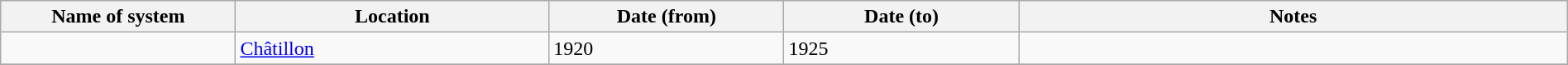<table class="wikitable" width=100%>
<tr>
<th width=15%>Name of system</th>
<th width=20%>Location</th>
<th width=15%>Date (from)</th>
<th width=15%>Date (to)</th>
<th width=35%>Notes</th>
</tr>
<tr>
<td> </td>
<td><a href='#'>Châtillon</a></td>
<td>1920</td>
<td>1925</td>
<td> </td>
</tr>
<tr>
</tr>
</table>
